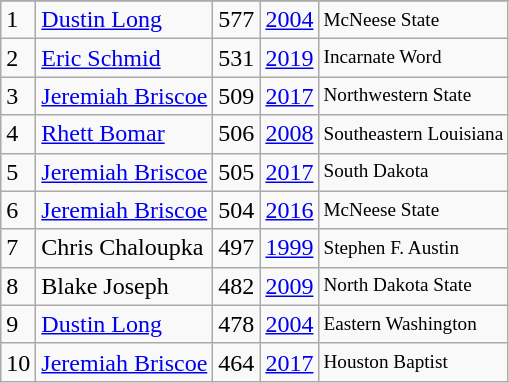<table class="wikitable">
<tr>
</tr>
<tr>
<td>1</td>
<td><a href='#'>Dustin Long</a></td>
<td>577</td>
<td><a href='#'>2004</a></td>
<td style="font-size:80%;">McNeese State</td>
</tr>
<tr>
<td>2</td>
<td><a href='#'>Eric Schmid</a></td>
<td>531</td>
<td><a href='#'>2019</a></td>
<td style="font-size:80%;">Incarnate Word</td>
</tr>
<tr>
<td>3</td>
<td><a href='#'>Jeremiah Briscoe</a></td>
<td>509</td>
<td><a href='#'>2017</a></td>
<td style="font-size:80%;">Northwestern State</td>
</tr>
<tr>
<td>4</td>
<td><a href='#'>Rhett Bomar</a></td>
<td>506</td>
<td><a href='#'>2008</a></td>
<td style="font-size:80%;">Southeastern Louisiana</td>
</tr>
<tr>
<td>5</td>
<td><a href='#'>Jeremiah Briscoe</a></td>
<td>505</td>
<td><a href='#'>2017</a></td>
<td style="font-size:80%;">South Dakota</td>
</tr>
<tr>
<td>6</td>
<td><a href='#'>Jeremiah Briscoe</a></td>
<td>504</td>
<td><a href='#'>2016</a></td>
<td style="font-size:80%;">McNeese State</td>
</tr>
<tr>
<td>7</td>
<td>Chris Chaloupka</td>
<td>497</td>
<td><a href='#'>1999</a></td>
<td style="font-size:80%;">Stephen F. Austin</td>
</tr>
<tr>
<td>8</td>
<td>Blake Joseph</td>
<td>482</td>
<td><a href='#'>2009</a></td>
<td style="font-size:80%;">North Dakota State</td>
</tr>
<tr>
<td>9</td>
<td><a href='#'>Dustin Long</a></td>
<td>478</td>
<td><a href='#'>2004</a></td>
<td style="font-size:80%;">Eastern Washington</td>
</tr>
<tr>
<td>10</td>
<td><a href='#'>Jeremiah Briscoe</a></td>
<td>464</td>
<td><a href='#'>2017</a></td>
<td style="font-size:80%;">Houston Baptist</td>
</tr>
</table>
